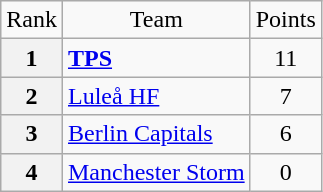<table class="wikitable" style="text-align: center;">
<tr>
<td>Rank</td>
<td>Team</td>
<td>Points</td>
</tr>
<tr>
<th>1</th>
<td style="text-align: left;"> <strong><a href='#'>TPS</a></strong></td>
<td>11</td>
</tr>
<tr>
<th>2</th>
<td style="text-align: left;"> <a href='#'>Luleå HF</a></td>
<td>7</td>
</tr>
<tr>
<th>3</th>
<td style="text-align: left;"> <a href='#'>Berlin Capitals</a></td>
<td>6</td>
</tr>
<tr>
<th>4</th>
<td style="text-align: left;"> <a href='#'>Manchester Storm</a></td>
<td>0</td>
</tr>
</table>
